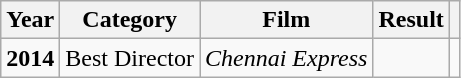<table Class="wikitable">
<tr>
<th>Year</th>
<th>Category</th>
<th>Film</th>
<th>Result</th>
<th></th>
</tr>
<tr>
<td><strong>2014</strong></td>
<td>Best Director</td>
<td><em>Chennai Express</em></td>
<td></td>
<td></td>
</tr>
</table>
